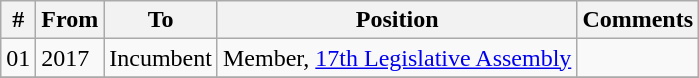<table class="wikitable sortable">
<tr>
<th>#</th>
<th>From</th>
<th>To</th>
<th>Position</th>
<th>Comments</th>
</tr>
<tr>
<td>01</td>
<td>2017</td>
<td>Incumbent</td>
<td>Member, <a href='#'>17th Legislative Assembly</a></td>
<td></td>
</tr>
<tr>
</tr>
</table>
